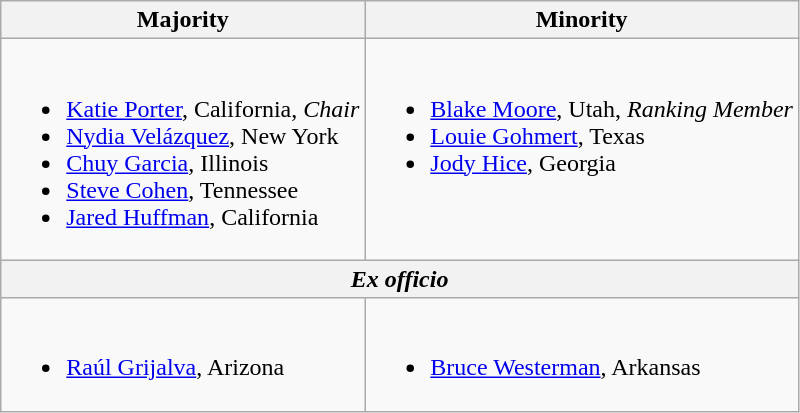<table class=wikitable>
<tr>
<th>Majority</th>
<th>Minority</th>
</tr>
<tr valign=top>
<td><br><ul><li><a href='#'>Katie Porter</a>, California, <em>Chair</em></li><li><a href='#'>Nydia Velázquez</a>, New York</li><li><a href='#'>Chuy Garcia</a>, Illinois</li><li><a href='#'>Steve Cohen</a>, Tennessee</li><li><a href='#'>Jared Huffman</a>, California</li></ul></td>
<td><br><ul><li><a href='#'>Blake Moore</a>, Utah, <em>Ranking Member</em></li><li><a href='#'>Louie Gohmert</a>, Texas</li><li><a href='#'>Jody Hice</a>, Georgia</li></ul></td>
</tr>
<tr>
<th colspan=2><em>Ex officio</em></th>
</tr>
<tr>
<td><br><ul><li><a href='#'>Raúl Grijalva</a>, Arizona</li></ul></td>
<td><br><ul><li><a href='#'>Bruce Westerman</a>, Arkansas</li></ul></td>
</tr>
</table>
